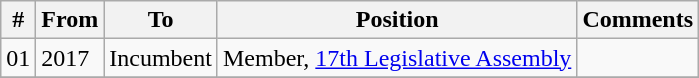<table class="wikitable sortable">
<tr>
<th>#</th>
<th>From</th>
<th>To</th>
<th>Position</th>
<th>Comments</th>
</tr>
<tr>
<td>01</td>
<td>2017</td>
<td>Incumbent</td>
<td>Member, <a href='#'>17th Legislative Assembly</a></td>
<td></td>
</tr>
<tr>
</tr>
</table>
